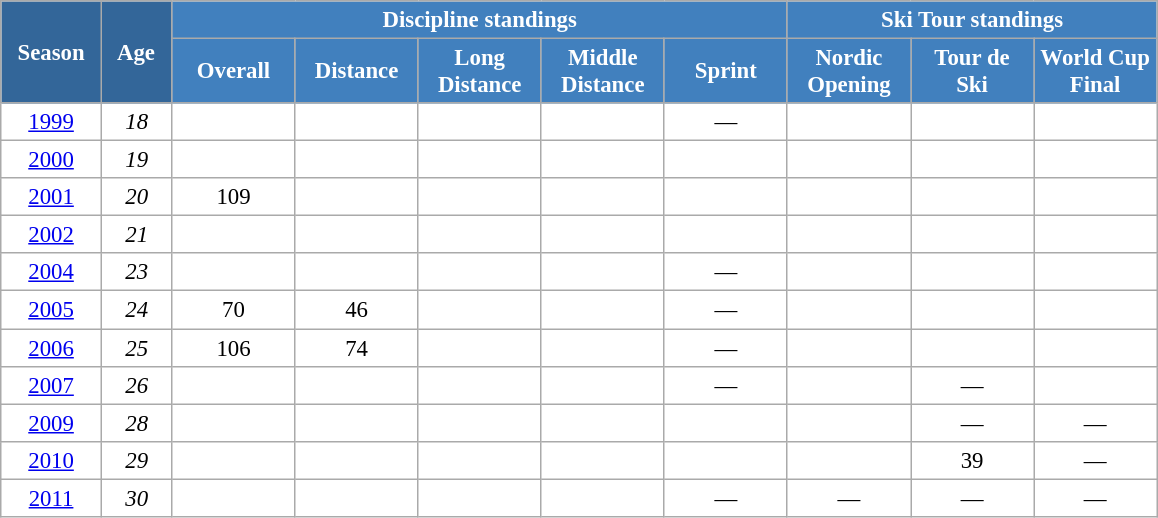<table class="wikitable" style="font-size:95%; text-align:center; border:grey solid 1px; border-collapse:collapse; background:#ffffff;">
<tr>
<th style="background-color:#369; color:white; width:60px;" rowspan="2"> Season </th>
<th style="background-color:#369; color:white; width:40px;" rowspan="2"> Age </th>
<th style="background-color:#4180be; color:white;" colspan="5">Discipline standings</th>
<th style="background-color:#4180be; color:white;" colspan="3">Ski Tour standings</th>
</tr>
<tr>
<th style="background-color:#4180be; color:white; width:75px;">Overall</th>
<th style="background-color:#4180be; color:white; width:75px;">Distance</th>
<th style="background-color:#4180be; color:white; width:75px;">Long Distance</th>
<th style="background-color:#4180be; color:white; width:75px;">Middle Distance</th>
<th style="background-color:#4180be; color:white; width:75px;">Sprint</th>
<th style="background-color:#4180be; color:white; width:75px;">Nordic<br>Opening</th>
<th style="background-color:#4180be; color:white; width:75px;">Tour de<br>Ski</th>
<th style="background-color:#4180be; color:white; width:75px;">World Cup<br>Final</th>
</tr>
<tr>
<td><a href='#'>1999</a></td>
<td><em>18</em></td>
<td></td>
<td></td>
<td></td>
<td></td>
<td>—</td>
<td></td>
<td></td>
<td></td>
</tr>
<tr>
<td><a href='#'>2000</a></td>
<td><em>19</em></td>
<td></td>
<td></td>
<td></td>
<td></td>
<td></td>
<td></td>
<td></td>
<td></td>
</tr>
<tr>
<td><a href='#'>2001</a></td>
<td><em>20</em></td>
<td>109</td>
<td></td>
<td></td>
<td></td>
<td></td>
<td></td>
<td></td>
<td></td>
</tr>
<tr>
<td><a href='#'>2002</a></td>
<td><em>21</em></td>
<td></td>
<td></td>
<td></td>
<td></td>
<td></td>
<td></td>
<td></td>
<td></td>
</tr>
<tr>
<td><a href='#'>2004</a></td>
<td><em>23</em></td>
<td></td>
<td></td>
<td></td>
<td></td>
<td>—</td>
<td></td>
<td></td>
<td></td>
</tr>
<tr>
<td><a href='#'>2005</a></td>
<td><em>24</em></td>
<td>70</td>
<td>46</td>
<td></td>
<td></td>
<td>—</td>
<td></td>
<td></td>
<td></td>
</tr>
<tr>
<td><a href='#'>2006</a></td>
<td><em>25</em></td>
<td>106</td>
<td>74</td>
<td></td>
<td></td>
<td>—</td>
<td></td>
<td></td>
<td></td>
</tr>
<tr>
<td><a href='#'>2007</a></td>
<td><em>26</em></td>
<td></td>
<td></td>
<td></td>
<td></td>
<td>—</td>
<td></td>
<td>—</td>
<td></td>
</tr>
<tr>
<td><a href='#'>2009</a></td>
<td><em>28</em></td>
<td></td>
<td></td>
<td></td>
<td></td>
<td></td>
<td></td>
<td>—</td>
<td>—</td>
</tr>
<tr>
<td><a href='#'>2010</a></td>
<td><em>29</em></td>
<td></td>
<td></td>
<td></td>
<td></td>
<td></td>
<td></td>
<td>39</td>
<td>—</td>
</tr>
<tr>
<td><a href='#'>2011</a></td>
<td><em>30</em></td>
<td></td>
<td></td>
<td></td>
<td></td>
<td>—</td>
<td>—</td>
<td>—</td>
<td>—</td>
</tr>
</table>
